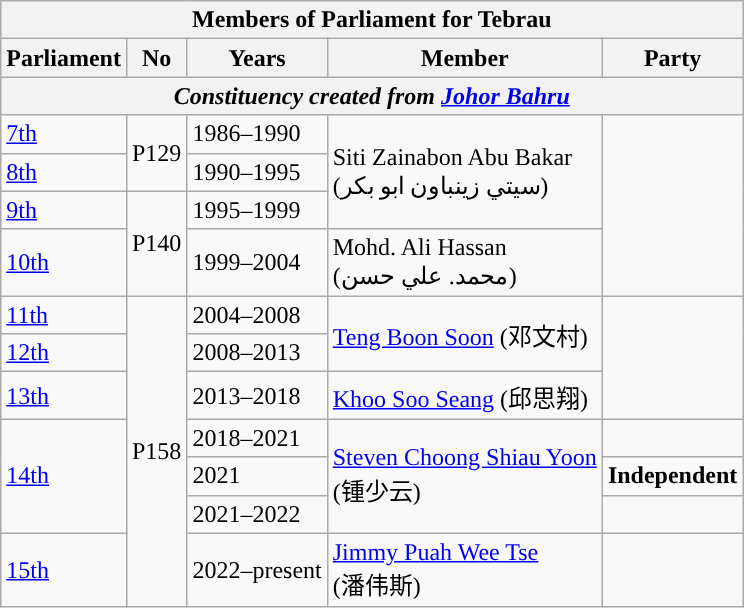<table class=wikitable>
<tr>
<th colspan="5">Members of Parliament for Tebrau</th>
</tr>
<tr>
<th>Parliament</th>
<th>No</th>
<th>Years</th>
<th>Member</th>
<th>Party</th>
</tr>
<tr>
<th colspan="5" align="center"><em>Constituency created from <a href='#'>Johor Bahru</a></em></th>
</tr>
<tr>
<td><a href='#'>7th</a></td>
<td rowspan="2">P129</td>
<td>1986–1990</td>
<td rowspan=3>Siti Zainabon Abu Bakar <br> (سيتي زينباون ابو بكر)</td>
<td rowspan="4"></td>
</tr>
<tr>
<td><a href='#'>8th</a></td>
<td>1990–1995</td>
</tr>
<tr>
<td><a href='#'>9th</a></td>
<td rowspan="2">P140</td>
<td>1995–1999</td>
</tr>
<tr>
<td><a href='#'>10th</a></td>
<td>1999–2004</td>
<td>Mohd. Ali Hassan  <br>(محمد. علي حسن)</td>
</tr>
<tr>
<td><a href='#'>11th</a></td>
<td rowspan="7">P158</td>
<td>2004–2008</td>
<td rowspan=2><a href='#'>Teng Boon Soon</a> (邓文村)</td>
<td rowspan="3"></td>
</tr>
<tr>
<td><a href='#'>12th</a></td>
<td>2008–2013</td>
</tr>
<tr>
<td><a href='#'>13th</a></td>
<td>2013–2018</td>
<td><a href='#'>Khoo Soo Seang</a> (邱思翔)</td>
</tr>
<tr>
<td rowspan="3"><a href='#'>14th</a></td>
<td>2018–2021</td>
<td rowspan="3"><a href='#'>Steven Choong Shiau Yoon</a> <br> (锺少云)</td>
<td></td>
</tr>
<tr>
<td>2021</td>
<td><strong>Independent</strong></td>
</tr>
<tr>
<td>2021–2022</td>
<td></td>
</tr>
<tr>
<td><a href='#'>15th</a></td>
<td>2022–present</td>
<td><a href='#'>Jimmy Puah Wee Tse</a> <br> (潘伟斯)</td>
<td></td>
</tr>
</table>
